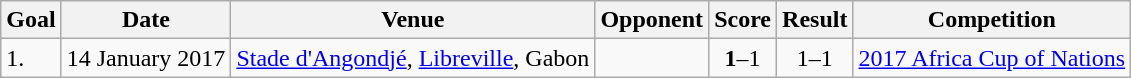<table class="wikitable plainrowheaders sortable">
<tr>
<th>Goal</th>
<th>Date</th>
<th>Venue</th>
<th>Opponent</th>
<th>Score</th>
<th>Result</th>
<th>Competition</th>
</tr>
<tr>
<td>1.</td>
<td>14 January 2017</td>
<td><a href='#'>Stade d'Angondjé</a>, <a href='#'>Libreville</a>, Gabon</td>
<td></td>
<td align=center><strong>1</strong>–1</td>
<td align=center>1–1</td>
<td><a href='#'>2017 Africa Cup of Nations</a></td>
</tr>
</table>
